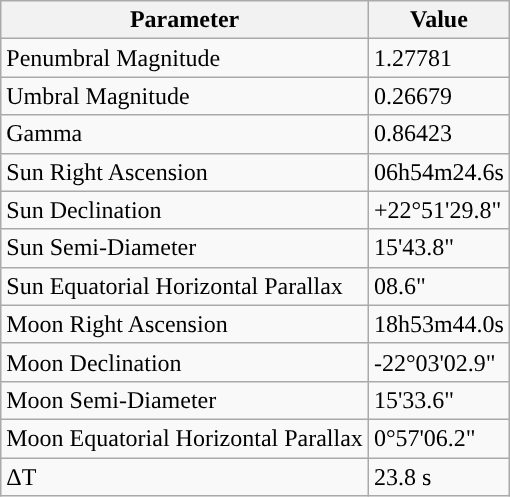<table class="wikitable">
<tr>
<th>Parameter</th>
<th>Value</th>
</tr>
<tr>
<td>Penumbral Magnitude</td>
<td>1.27781</td>
</tr>
<tr>
<td>Umbral Magnitude</td>
<td>0.26679</td>
</tr>
<tr>
<td>Gamma</td>
<td>0.86423</td>
</tr>
<tr>
<td>Sun Right Ascension</td>
<td>06h54m24.6s</td>
</tr>
<tr>
<td>Sun Declination</td>
<td>+22°51'29.8"</td>
</tr>
<tr>
<td>Sun Semi-Diameter</td>
<td>15'43.8"</td>
</tr>
<tr>
<td>Sun Equatorial Horizontal Parallax</td>
<td>08.6"</td>
</tr>
<tr>
<td>Moon Right Ascension</td>
<td>18h53m44.0s</td>
</tr>
<tr>
<td>Moon Declination</td>
<td>-22°03'02.9"</td>
</tr>
<tr>
<td>Moon Semi-Diameter</td>
<td>15'33.6"</td>
</tr>
<tr>
<td>Moon Equatorial Horizontal Parallax</td>
<td>0°57'06.2"</td>
</tr>
<tr>
<td>ΔT</td>
<td>23.8 s</td>
</tr>
</table>
